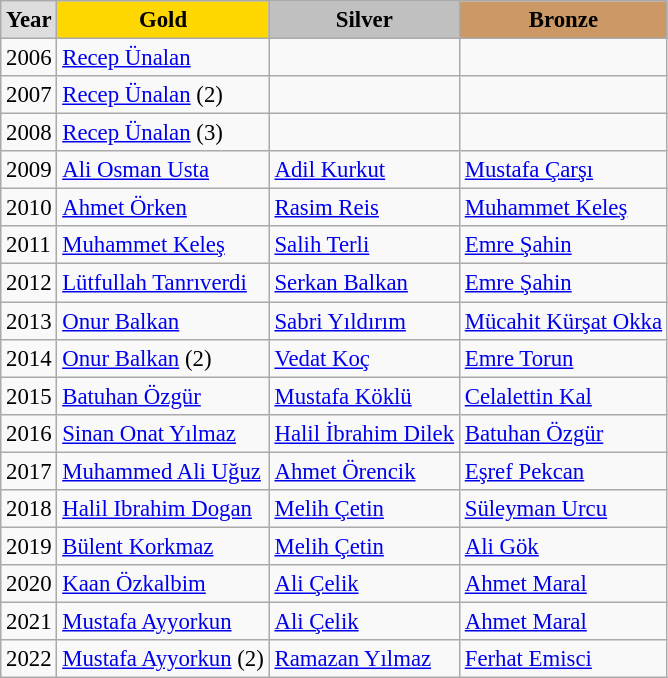<table class="wikitable sortable alternance" style="font-size:95%">
<tr style="text-align:center; background:#e4e4e4; font-weight:bold;">
<td style="background:#ddd; ">Year</td>
<td style="background:gold; ">Gold</td>
<td style="background:silver; ">Silver</td>
<td style="background:#c96; ">Bronze</td>
</tr>
<tr>
<td>2006</td>
<td><a href='#'>Recep Ünalan</a></td>
<td></td>
<td></td>
</tr>
<tr>
<td>2007</td>
<td><a href='#'>Recep Ünalan</a> (2)</td>
<td></td>
<td></td>
</tr>
<tr>
<td>2008</td>
<td><a href='#'>Recep Ünalan</a> (3)</td>
<td></td>
<td></td>
</tr>
<tr>
<td>2009</td>
<td><a href='#'>Ali Osman Usta</a></td>
<td><a href='#'>Adil Kurkut</a></td>
<td><a href='#'>Mustafa Çarşı</a></td>
</tr>
<tr>
<td>2010</td>
<td><a href='#'>Ahmet Örken</a></td>
<td><a href='#'>Rasim Reis</a></td>
<td><a href='#'>Muhammet Keleş</a></td>
</tr>
<tr>
<td>2011</td>
<td><a href='#'>Muhammet Keleş</a></td>
<td><a href='#'>Salih Terli</a></td>
<td><a href='#'>Emre Şahin</a></td>
</tr>
<tr>
<td>2012</td>
<td><a href='#'>Lütfullah Tanrıverdi</a></td>
<td><a href='#'>Serkan Balkan</a></td>
<td><a href='#'>Emre Şahin</a></td>
</tr>
<tr>
<td>2013</td>
<td><a href='#'>Onur Balkan</a></td>
<td><a href='#'>Sabri Yıldırım</a></td>
<td><a href='#'>Mücahit Kürşat Okka</a></td>
</tr>
<tr>
<td>2014</td>
<td><a href='#'>Onur Balkan</a> (2)</td>
<td><a href='#'>Vedat Koç</a></td>
<td><a href='#'>Emre Torun</a></td>
</tr>
<tr>
<td>2015</td>
<td><a href='#'>Batuhan Özgür</a></td>
<td><a href='#'>Mustafa Köklü</a></td>
<td><a href='#'>Celalettin Kal</a></td>
</tr>
<tr>
<td>2016</td>
<td><a href='#'>Sinan Onat Yılmaz</a></td>
<td><a href='#'>Halil İbrahim Dilek</a></td>
<td><a href='#'>Batuhan Özgür</a></td>
</tr>
<tr>
<td>2017</td>
<td><a href='#'>Muhammed Ali Uğuz</a></td>
<td><a href='#'>Ahmet Örencik</a></td>
<td><a href='#'>Eşref Pekcan</a></td>
</tr>
<tr>
<td>2018</td>
<td><a href='#'>Halil Ibrahim Dogan</a></td>
<td><a href='#'>Melih Çetin</a></td>
<td><a href='#'>Süleyman Urcu</a></td>
</tr>
<tr>
<td>2019</td>
<td><a href='#'>Bülent Korkmaz</a></td>
<td><a href='#'>Melih Çetin</a></td>
<td><a href='#'>Ali Gök</a></td>
</tr>
<tr>
<td>2020</td>
<td><a href='#'>Kaan Özkalbim</a></td>
<td><a href='#'>Ali Çelik</a></td>
<td><a href='#'>Ahmet Maral</a></td>
</tr>
<tr>
<td>2021</td>
<td><a href='#'>Mustafa Ayyorkun</a></td>
<td><a href='#'>Ali Çelik</a></td>
<td><a href='#'>Ahmet Maral</a></td>
</tr>
<tr>
<td>2022</td>
<td><a href='#'>Mustafa Ayyorkun</a> (2)</td>
<td><a href='#'>Ramazan Yılmaz</a></td>
<td><a href='#'>Ferhat Emisci</a></td>
</tr>
</table>
